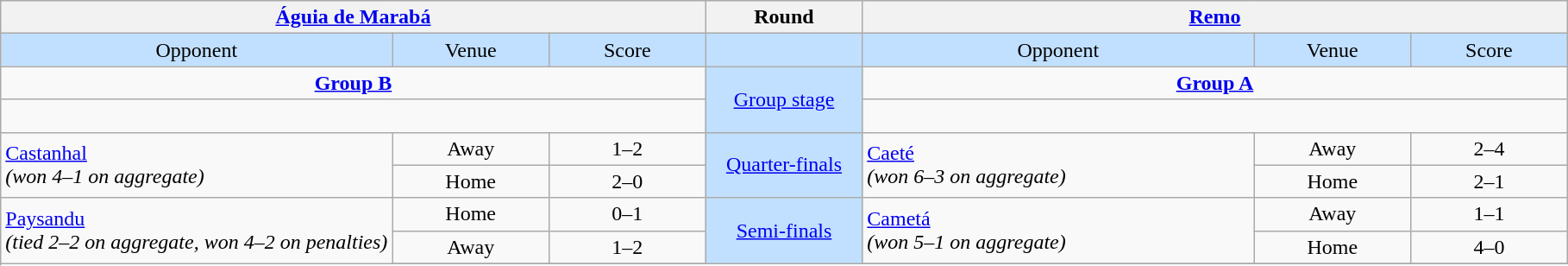<table class="wikitable" style="text-align: center;">
<tr>
<th colspan=3><a href='#'>Águia de Marabá</a></th>
<th>Round</th>
<th colspan=3><a href='#'>Remo</a></th>
</tr>
<tr bgcolor=#c1e0ff>
<td width=25%>Opponent</td>
<td width=10%>Venue</td>
<td width=10%>Score</td>
<td width=10%></td>
<td width=25%>Opponent</td>
<td width=10%>Venue</td>
<td width=10%>Score</td>
</tr>
<tr>
<td colspan=3><strong><a href='#'>Group B</a></strong></td>
<td rowspan=2 bgcolor=#c1e0ff><a href='#'>Group stage</a></td>
<td colspan=3><strong><a href='#'>Group A</a></strong></td>
</tr>
<tr>
<td colspan=3 align=center valign=top><br></td>
<td colspan=3 align=center valign=top><br></td>
</tr>
<tr>
<td rowspan=2 align=left><a href='#'>Castanhal</a><br><em>(won 4–1 on aggregate)</em></td>
<td>Away</td>
<td>1–2</td>
<td rowspan=2 bgcolor=#c1e0ff><a href='#'>Quarter-finals</a></td>
<td rowspan=2 align=left><a href='#'>Caeté</a><br><em>(won 6–3 on aggregate)</em></td>
<td>Away</td>
<td>2–4</td>
</tr>
<tr>
<td>Home</td>
<td>2–0</td>
<td>Home</td>
<td>2–1</td>
</tr>
<tr>
<td rowspan=3 align=left><a href='#'>Paysandu</a><br><em>(tied 2–2 on aggregate, won 4–2 on penalties)</em></td>
<td>Home</td>
<td>0–1</td>
<td rowspan=3 bgcolor=#c1e0ff><a href='#'>Semi-finals</a></td>
<td rowspan=2 align=left><a href='#'>Cametá</a><br><em>(won 5–1 on aggregate)</em></td>
<td>Away</td>
<td>1–1</td>
</tr>
<tr>
<td>Away</td>
<td>1–2</td>
<td>Home</td>
<td>4–0</td>
</tr>
<tr>
</tr>
</table>
